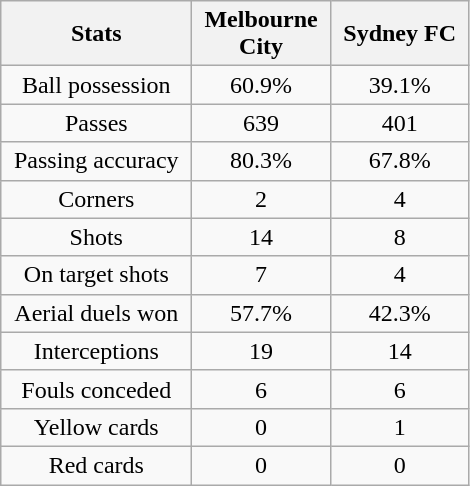<table class="wikitable" style="text-align: center">
<tr>
<th width=120>Stats</th>
<th width=85>Melbourne City</th>
<th width=85>Sydney FC</th>
</tr>
<tr>
<td>Ball possession</td>
<td>60.9%</td>
<td>39.1%</td>
</tr>
<tr>
<td>Passes</td>
<td>639</td>
<td>401</td>
</tr>
<tr>
<td>Passing accuracy</td>
<td>80.3%</td>
<td>67.8%</td>
</tr>
<tr>
<td>Corners</td>
<td>2</td>
<td>4</td>
</tr>
<tr>
<td>Shots</td>
<td>14</td>
<td>8</td>
</tr>
<tr>
<td>On target shots</td>
<td>7</td>
<td>4</td>
</tr>
<tr>
<td>Aerial duels won</td>
<td>57.7%</td>
<td>42.3%</td>
</tr>
<tr>
<td>Interceptions</td>
<td>19</td>
<td>14</td>
</tr>
<tr>
<td>Fouls conceded</td>
<td>6</td>
<td>6</td>
</tr>
<tr>
<td>Yellow cards</td>
<td>0</td>
<td>1</td>
</tr>
<tr>
<td>Red cards</td>
<td>0</td>
<td>0</td>
</tr>
</table>
